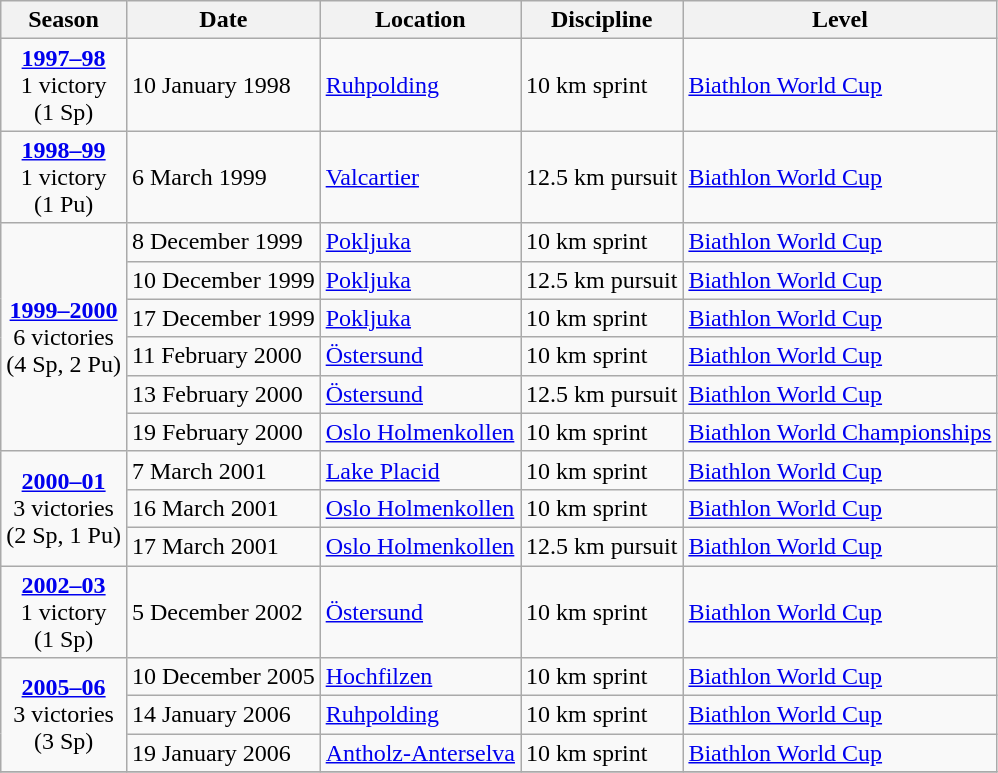<table class="wikitable">
<tr>
<th>Season</th>
<th>Date</th>
<th>Location</th>
<th>Discipline</th>
<th>Level</th>
</tr>
<tr>
<td rowspan="1" style="text-align:center;"><strong><a href='#'>1997–98</a></strong> <br> 1 victory <br> (1 Sp)</td>
<td>10 January 1998</td>
<td> <a href='#'>Ruhpolding</a></td>
<td>10 km sprint</td>
<td><a href='#'>Biathlon World Cup</a></td>
</tr>
<tr>
<td rowspan="1" style="text-align:center;"><strong><a href='#'>1998–99</a></strong> <br> 1 victory <br> (1 Pu)</td>
<td>6 March 1999</td>
<td> <a href='#'>Valcartier</a></td>
<td>12.5 km pursuit</td>
<td><a href='#'>Biathlon World Cup</a></td>
</tr>
<tr>
<td rowspan="6" style="text-align:center;"><strong><a href='#'>1999–2000</a></strong> <br> 6 victories <br> (4 Sp, 2 Pu)</td>
<td>8 December 1999</td>
<td> <a href='#'>Pokljuka</a></td>
<td>10 km sprint</td>
<td><a href='#'>Biathlon World Cup</a></td>
</tr>
<tr>
<td>10 December 1999</td>
<td> <a href='#'>Pokljuka</a></td>
<td>12.5 km pursuit</td>
<td><a href='#'>Biathlon World Cup</a></td>
</tr>
<tr>
<td>17 December 1999</td>
<td> <a href='#'>Pokljuka</a></td>
<td>10 km sprint</td>
<td><a href='#'>Biathlon World Cup</a></td>
</tr>
<tr>
<td>11 February 2000</td>
<td> <a href='#'>Östersund</a></td>
<td>10 km sprint</td>
<td><a href='#'>Biathlon World Cup</a></td>
</tr>
<tr>
<td>13 February 2000</td>
<td> <a href='#'>Östersund</a></td>
<td>12.5 km pursuit</td>
<td><a href='#'>Biathlon World Cup</a></td>
</tr>
<tr>
<td>19 February 2000</td>
<td> <a href='#'>Oslo Holmenkollen</a></td>
<td>10 km sprint</td>
<td><a href='#'>Biathlon World Championships</a></td>
</tr>
<tr>
<td rowspan="3" style="text-align:center;"><strong><a href='#'>2000–01</a></strong> <br> 3 victories <br> (2 Sp, 1 Pu)</td>
<td>7 March 2001</td>
<td> <a href='#'>Lake Placid</a></td>
<td>10 km sprint</td>
<td><a href='#'>Biathlon World Cup</a></td>
</tr>
<tr>
<td>16 March 2001</td>
<td> <a href='#'>Oslo Holmenkollen</a></td>
<td>10 km sprint</td>
<td><a href='#'>Biathlon World Cup</a></td>
</tr>
<tr>
<td>17 March 2001</td>
<td> <a href='#'>Oslo Holmenkollen</a></td>
<td>12.5 km pursuit</td>
<td><a href='#'>Biathlon World Cup</a></td>
</tr>
<tr>
<td rowspan="1" style="text-align:center;"><strong><a href='#'>2002–03</a></strong> <br> 1 victory <br> (1 Sp)</td>
<td>5 December 2002</td>
<td> <a href='#'>Östersund</a></td>
<td>10 km sprint</td>
<td><a href='#'>Biathlon World Cup</a></td>
</tr>
<tr>
<td rowspan="3" style="text-align:center;"><strong><a href='#'>2005–06</a></strong> <br> 3 victories <br> (3 Sp)</td>
<td>10 December 2005</td>
<td> <a href='#'>Hochfilzen</a></td>
<td>10 km sprint</td>
<td><a href='#'>Biathlon World Cup</a></td>
</tr>
<tr>
<td>14 January 2006</td>
<td> <a href='#'>Ruhpolding</a></td>
<td>10 km sprint</td>
<td><a href='#'>Biathlon World Cup</a></td>
</tr>
<tr>
<td>19 January 2006</td>
<td> <a href='#'>Antholz-Anterselva</a></td>
<td>10 km sprint</td>
<td><a href='#'>Biathlon World Cup</a></td>
</tr>
<tr>
</tr>
</table>
